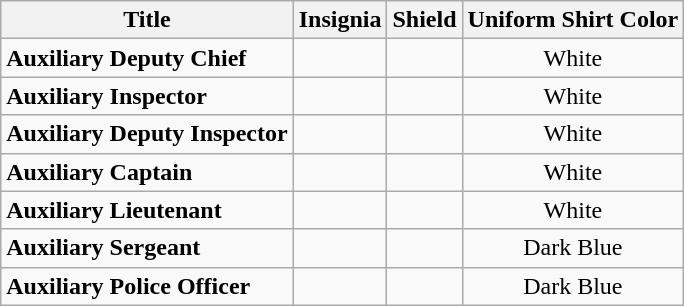<table class="wikitable">
<tr>
<th>Title</th>
<th>Insignia</th>
<th>Shield</th>
<th>Uniform Shirt Color</th>
</tr>
<tr>
<td><strong>Auxiliary Deputy Chief</strong></td>
<td></td>
<td></td>
<td style="text-align:center;">White</td>
</tr>
<tr>
<td><strong>Auxiliary Inspector</strong></td>
<td></td>
<td></td>
<td style="text-align:center;">White</td>
</tr>
<tr>
<td><strong>Auxiliary Deputy Inspector</strong></td>
<td></td>
<td></td>
<td style="text-align:center;">White</td>
</tr>
<tr>
<td><strong>Auxiliary Captain</strong></td>
<td></td>
<td></td>
<td style="text-align:center;">White</td>
</tr>
<tr>
<td><strong>Auxiliary Lieutenant</strong></td>
<td></td>
<td></td>
<td style="text-align:center;">White</td>
</tr>
<tr>
<td><strong>Auxiliary Sergeant</strong></td>
<td></td>
<td></td>
<td style="text-align:center;">Dark Blue</td>
</tr>
<tr>
<td><strong>Auxiliary Police Officer</strong></td>
<td></td>
<td></td>
<td style="text-align:center;">Dark Blue</td>
</tr>
</table>
